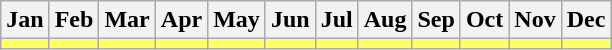<table class="wikitable">
<tr>
<th>Jan</th>
<th>Feb</th>
<th>Mar</th>
<th>Apr</th>
<th>May</th>
<th>Jun</th>
<th>Jul</th>
<th>Aug</th>
<th>Sep</th>
<th>Oct</th>
<th>Nov</th>
<th>Dec</th>
</tr>
<tr style="background:#ff6; font-size:85%;">
<td></td>
<td></td>
<td></td>
<td></td>
<td></td>
<td></td>
<td></td>
<td></td>
<td></td>
<td></td>
<td></td>
<td></td>
</tr>
</table>
